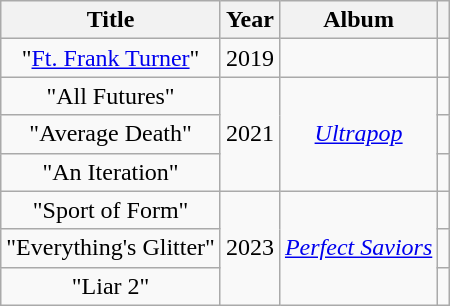<table class="wikitable plainrowheaders" style="text-align:center;">
<tr>
<th>Title</th>
<th>Year</th>
<th>Album</th>
<th></th>
</tr>
<tr>
<td>"<a href='#'>Ft. Frank Turner</a>"</td>
<td>2019</td>
<td></td>
<td></td>
</tr>
<tr>
<td>"All Futures"</td>
<td rowspan="3">2021</td>
<td rowspan="3"><em><a href='#'>Ultrapop</a></em></td>
<td></td>
</tr>
<tr>
<td>"Average Death"</td>
<td></td>
</tr>
<tr>
<td>"An Iteration"</td>
<td></td>
</tr>
<tr>
<td>"Sport of Form"</td>
<td rowspan="3">2023</td>
<td rowspan="3"><em><a href='#'>Perfect Saviors</a></em></td>
<td></td>
</tr>
<tr>
<td>"Everything's Glitter"</td>
<td></td>
</tr>
<tr>
<td>"Liar 2"</td>
<td></td>
</tr>
</table>
